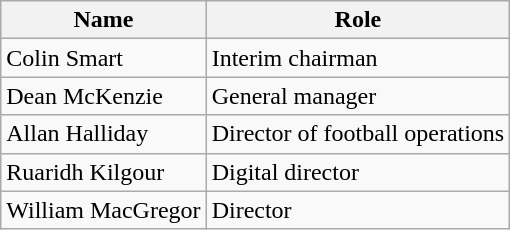<table class="wikitable">
<tr>
<th>Name</th>
<th>Role</th>
</tr>
<tr>
<td>Colin Smart</td>
<td>Interim chairman</td>
</tr>
<tr>
<td>Dean McKenzie</td>
<td>General manager</td>
</tr>
<tr>
<td>Allan Halliday</td>
<td>Director of football operations</td>
</tr>
<tr>
<td>Ruaridh Kilgour</td>
<td>Digital director</td>
</tr>
<tr>
<td>William MacGregor</td>
<td>Director</td>
</tr>
</table>
